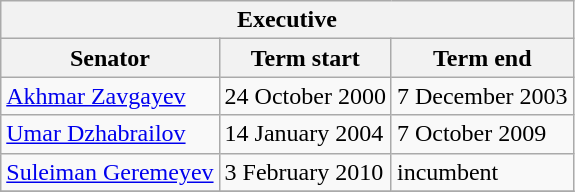<table class="wikitable sortable">
<tr>
<th colspan=3>Executive</th>
</tr>
<tr>
<th>Senator</th>
<th>Term start</th>
<th>Term end</th>
</tr>
<tr>
<td><a href='#'>Akhmar Zavgayev</a></td>
<td>24 October 2000</td>
<td>7 December 2003</td>
</tr>
<tr>
<td><a href='#'>Umar Dzhabrailov</a></td>
<td>14 January 2004</td>
<td>7 October 2009</td>
</tr>
<tr>
<td><a href='#'>Suleiman Geremeyev</a></td>
<td>3 February 2010</td>
<td>incumbent</td>
</tr>
<tr>
</tr>
</table>
